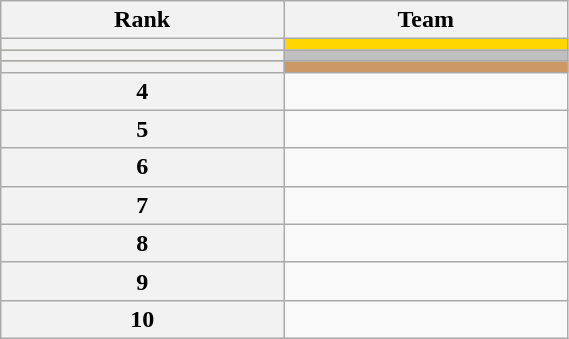<table class="wikitable unsortable" style="text-align:left; width:30%">
<tr>
<th scope="col">Rank</th>
<th scope="col">Team</th>
</tr>
<tr bgcolor="gold">
<th scope="row"></th>
<td></td>
</tr>
<tr bgcolor="silver">
<th scope="row"></th>
<td></td>
</tr>
<tr bgcolor="cc9966">
<th scope="row"></th>
<td></td>
</tr>
<tr>
<th scope="row">4</th>
<td></td>
</tr>
<tr>
<th scope="row">5</th>
<td></td>
</tr>
<tr>
<th scope="row">6</th>
<td></td>
</tr>
<tr>
<th scope="row">7</th>
<td></td>
</tr>
<tr>
<th scope="row">8</th>
<td></td>
</tr>
<tr>
<th scope="row">9</th>
<td></td>
</tr>
<tr>
<th scope="row">10</th>
<td></td>
</tr>
</table>
